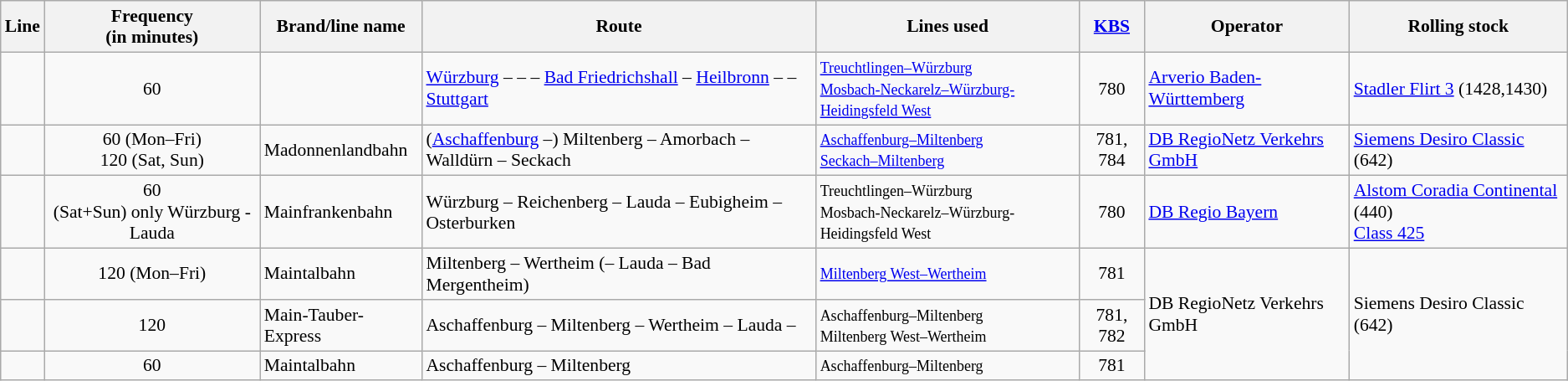<table class="wikitable sortable" style="font-size:90%">
<tr class="hintergrundfarbe5">
<th>Line</th>
<th>Frequency<br>(in minutes)</th>
<th>Brand/line name</th>
<th class="unsortable">Route</th>
<th class="unsortable">Lines used</th>
<th><a href='#'>KBS</a></th>
<th>Operator</th>
<th>Rolling stock</th>
</tr>
<tr id="RE 8 (BW)">
<td align="center"></td>
<td align="center">60</td>
<td></td>
<td><a href='#'>Würzburg</a> –  –  – <a href='#'>Bad Friedrichshall</a> – <a href='#'>Heilbronn</a> –  – <a href='#'>Stuttgart</a></td>
<td><small><a href='#'>Treuchtlingen–Würzburg</a><br><a href='#'>Mosbach-Neckarelz–Würzburg-Heidingsfeld West</a></small></td>
<td align="center">780</td>
<td><a href='#'>Arverio Baden-Württemberg</a></td>
<td><a href='#'>Stadler Flirt 3</a> (1428,1430)</td>
</tr>
<tr id="RB 84">
<td align="center"></td>
<td align="center">60 (Mon–Fri)<br>120 (Sat, Sun)</td>
<td>Madonnenlandbahn</td>
<td>(<a href='#'>Aschaffenburg</a> –) Miltenberg – Amorbach – Walldürn – Seckach</td>
<td><small><a href='#'>Aschaffenburg–Miltenberg</a><br><a href='#'>Seckach–Miltenberg</a></small></td>
<td align="center">781, 784</td>
<td><a href='#'>DB RegioNetz Verkehrs GmbH</a></td>
<td><a href='#'>Siemens Desiro Classic</a> (642)</td>
</tr>
<tr id="RB 85">
<td align="center"></td>
<td align="center">60<br>(Sat+Sun) only Würzburg - Lauda</td>
<td>Mainfrankenbahn</td>
<td>Würzburg – Reichenberg  –  Lauda – Eubigheim – Osterburken</td>
<td><small>Treuchtlingen–Würzburg<br>Mosbach-Neckarelz–Würzburg-Heidingsfeld West</small></td>
<td align="center">780</td>
<td><a href='#'>DB Regio Bayern</a></td>
<td><a href='#'>Alstom Coradia Continental</a> (440)<br><a href='#'>Class 425</a></td>
</tr>
<tr id="RE 87">
<td align="center"></td>
<td align="center">120 (Mon–Fri)</td>
<td>Maintalbahn</td>
<td>Miltenberg – Wertheim (– Lauda – Bad Mergentheim)</td>
<td><a href='#'><small>Miltenberg West–Wertheim</small></a></td>
<td align="center">781</td>
<td rowspan="3">DB RegioNetz Verkehrs GmbH</td>
<td rowspan="3">Siemens Desiro Classic (642)</td>
</tr>
<tr>
<td align="center"></td>
<td align="center">120</td>
<td>Main-Tauber-Express</td>
<td>Aschaffenburg – Miltenberg – Wertheim – Lauda – </td>
<td><small>Aschaffenburg–Miltenberg<br>Miltenberg West–Wertheim</small></td>
<td align="center">781, 782</td>
</tr>
<tr id="RB 88">
<td align="center"></td>
<td align="center">60</td>
<td>Maintalbahn</td>
<td>Aschaffenburg – Miltenberg</td>
<td><small>Aschaffenburg–Miltenberg</small></td>
<td align="center">781</td>
</tr>
</table>
